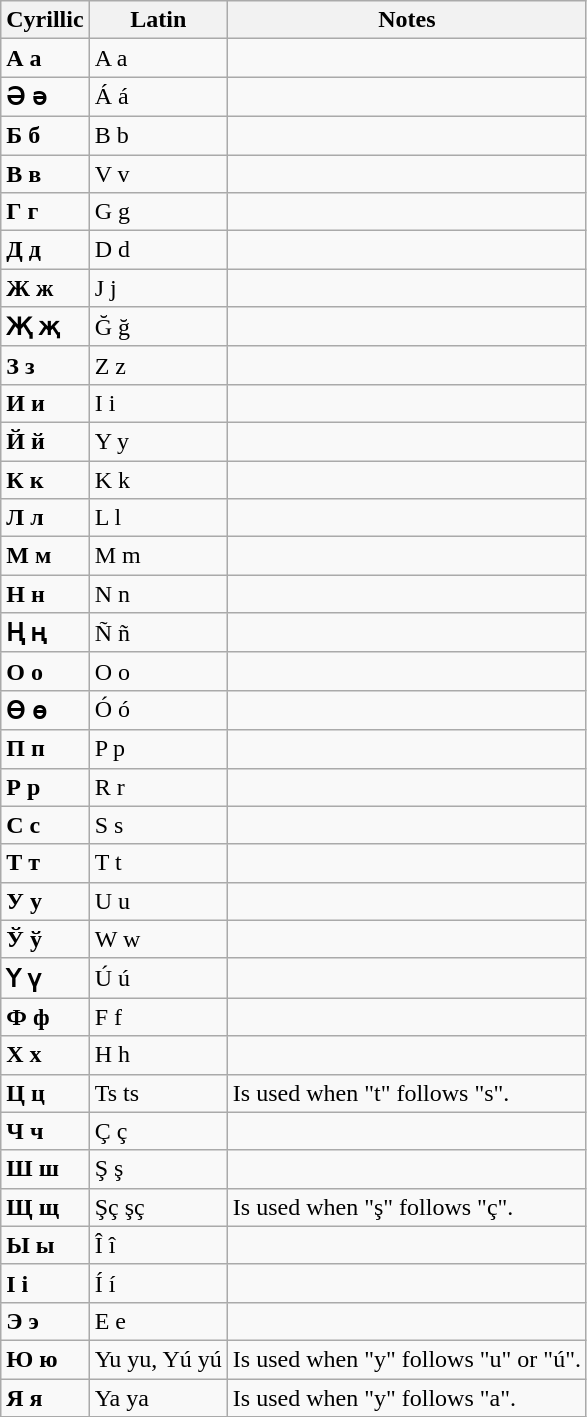<table class="wikitable sortable" style="font-feature-settings:'cv50' 1;">
<tr>
<th><strong>Cyrillic</strong></th>
<th><strong>Latin</strong></th>
<th><strong>Notes</strong></th>
</tr>
<tr>
<td><strong>А а</strong></td>
<td>A a</td>
<td></td>
</tr>
<tr>
<td><strong>Ә ә</strong></td>
<td>Á á</td>
<td></td>
</tr>
<tr>
<td><strong>Б б</strong></td>
<td>B b</td>
<td></td>
</tr>
<tr>
<td><strong>В в</strong></td>
<td>V v</td>
<td></td>
</tr>
<tr>
<td><strong>Г г</strong></td>
<td>G g</td>
<td></td>
</tr>
<tr>
<td><strong>Д д</strong></td>
<td>D d</td>
<td></td>
</tr>
<tr>
<td><strong>Ж ж</strong></td>
<td>J j</td>
<td></td>
</tr>
<tr>
<td><strong>Җ җ</strong></td>
<td>Ğ ğ</td>
<td></td>
</tr>
<tr>
<td><strong>З з</strong></td>
<td>Z z</td>
<td></td>
</tr>
<tr>
<td><strong>И и</strong></td>
<td>I i</td>
<td></td>
</tr>
<tr>
<td><strong>Й й</strong></td>
<td>Y y</td>
<td></td>
</tr>
<tr>
<td><strong>К к</strong></td>
<td>K k</td>
<td></td>
</tr>
<tr>
<td><strong>Л л</strong></td>
<td>L l</td>
<td></td>
</tr>
<tr>
<td><strong>М м</strong></td>
<td>M m</td>
<td></td>
</tr>
<tr>
<td><strong>Н н</strong></td>
<td>N n</td>
<td></td>
</tr>
<tr>
<td><strong>Ң ң</strong></td>
<td>Ñ ñ</td>
<td></td>
</tr>
<tr>
<td><strong>О о</strong></td>
<td>O o</td>
<td></td>
</tr>
<tr>
<td><strong>Ө ө</strong></td>
<td>Ó ó</td>
<td></td>
</tr>
<tr>
<td><strong>П п</strong></td>
<td>P p</td>
<td></td>
</tr>
<tr>
<td><strong>Р р</strong></td>
<td>R r</td>
<td></td>
</tr>
<tr>
<td><strong>С с</strong></td>
<td>S s</td>
<td></td>
</tr>
<tr>
<td><strong>Т т</strong></td>
<td>T t</td>
<td></td>
</tr>
<tr>
<td><strong>У у</strong></td>
<td>U u</td>
<td></td>
</tr>
<tr>
<td><strong>Ў ў</strong></td>
<td>W w</td>
<td></td>
</tr>
<tr>
<td><strong>Ү ү</strong></td>
<td>Ú ú</td>
<td></td>
</tr>
<tr>
<td><strong>Ф ф</strong></td>
<td>F f</td>
<td></td>
</tr>
<tr>
<td><strong>Х х</strong></td>
<td>H h</td>
<td></td>
</tr>
<tr>
<td><strong>Ц ц</strong></td>
<td>Ts ts</td>
<td>Is used when "t" follows "s".</td>
</tr>
<tr>
<td><strong>Ч ч</strong></td>
<td>Ç ç</td>
<td></td>
</tr>
<tr>
<td><strong>Ш ш</strong></td>
<td>Ş ş</td>
<td></td>
</tr>
<tr>
<td><strong>Щ щ</strong></td>
<td>Şç şç</td>
<td>Is used when "ş" follows "ç".</td>
</tr>
<tr>
<td><strong>Ы ы</strong></td>
<td>Î î</td>
<td></td>
</tr>
<tr>
<td><strong>І і</strong></td>
<td>Í í</td>
<td></td>
</tr>
<tr>
<td><strong>Э э</strong></td>
<td>E e</td>
<td></td>
</tr>
<tr>
<td><strong>Ю ю</strong></td>
<td>Yu yu, Yú yú</td>
<td>Is used when "y" follows "u" or "ú".</td>
</tr>
<tr>
<td><strong>Я я</strong></td>
<td>Ya ya</td>
<td>Is used when "y" follows "a".</td>
</tr>
</table>
